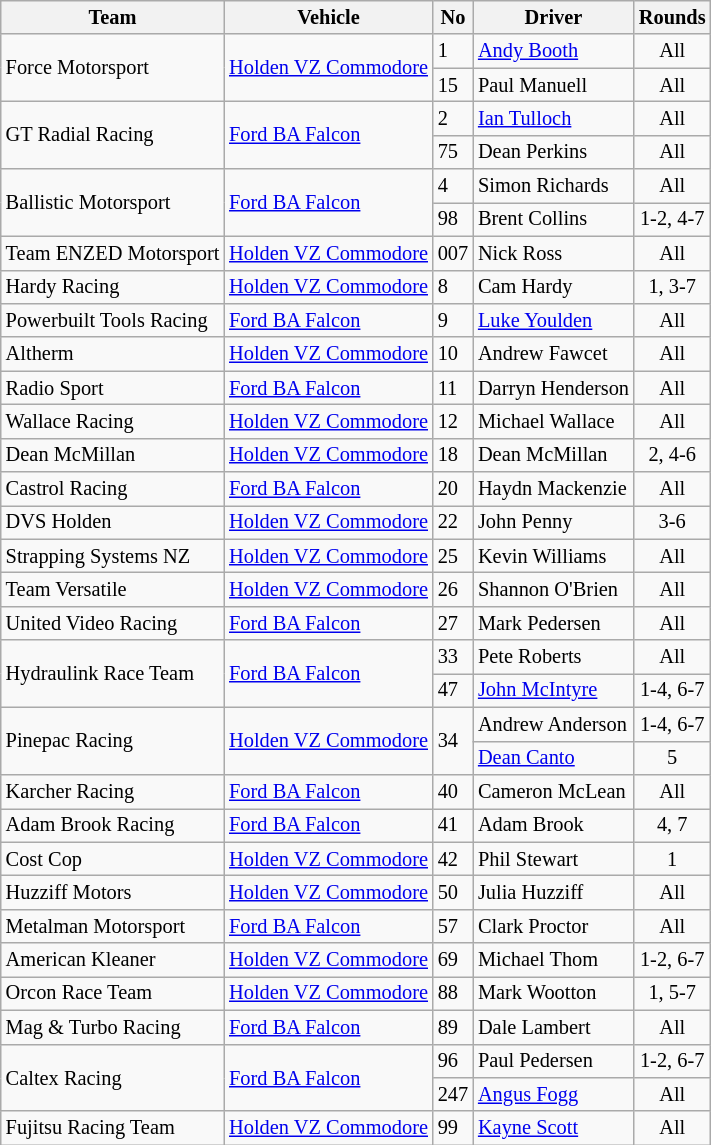<table class="wikitable" style="font-size: 85%">
<tr>
<th>Team</th>
<th>Vehicle</th>
<th>No</th>
<th>Driver</th>
<th>Rounds</th>
</tr>
<tr>
<td rowspan=2>Force Motorsport</td>
<td rowspan=2><a href='#'>Holden VZ Commodore</a></td>
<td>1</td>
<td> <a href='#'>Andy Booth</a></td>
<td align=center>All</td>
</tr>
<tr>
<td>15</td>
<td> Paul Manuell</td>
<td align=center>All</td>
</tr>
<tr>
<td rowspan=2>GT Radial Racing</td>
<td rowspan=2><a href='#'>Ford BA Falcon</a></td>
<td>2</td>
<td> <a href='#'>Ian Tulloch</a></td>
<td align=center>All</td>
</tr>
<tr>
<td>75</td>
<td> Dean Perkins</td>
<td align=center>All</td>
</tr>
<tr>
<td rowspan=2>Ballistic Motorsport</td>
<td rowspan=2><a href='#'>Ford BA Falcon</a></td>
<td>4</td>
<td> Simon Richards</td>
<td align=center>All</td>
</tr>
<tr>
<td>98</td>
<td> Brent Collins</td>
<td align=center>1-2, 4-7</td>
</tr>
<tr>
<td>Team ENZED Motorsport</td>
<td><a href='#'>Holden VZ Commodore</a></td>
<td>007</td>
<td> Nick Ross</td>
<td align=center>All</td>
</tr>
<tr>
<td>Hardy Racing</td>
<td><a href='#'>Holden VZ Commodore</a></td>
<td>8</td>
<td> Cam Hardy</td>
<td align=center>1, 3-7</td>
</tr>
<tr>
<td>Powerbuilt Tools Racing</td>
<td><a href='#'>Ford BA Falcon</a></td>
<td>9</td>
<td> <a href='#'>Luke Youlden</a></td>
<td align=center>All</td>
</tr>
<tr>
<td>Altherm</td>
<td><a href='#'>Holden VZ Commodore</a></td>
<td>10</td>
<td> Andrew Fawcet</td>
<td align=center>All</td>
</tr>
<tr>
<td>Radio Sport</td>
<td><a href='#'>Ford BA Falcon</a></td>
<td>11</td>
<td> Darryn Henderson</td>
<td align=center>All</td>
</tr>
<tr>
<td>Wallace Racing</td>
<td><a href='#'>Holden VZ Commodore</a></td>
<td>12</td>
<td> Michael Wallace</td>
<td align=center>All</td>
</tr>
<tr>
<td>Dean McMillan</td>
<td><a href='#'>Holden VZ Commodore</a></td>
<td>18</td>
<td> Dean McMillan</td>
<td align=center>2, 4-6</td>
</tr>
<tr>
<td>Castrol Racing</td>
<td><a href='#'>Ford BA Falcon</a></td>
<td>20</td>
<td> Haydn Mackenzie</td>
<td align=center>All</td>
</tr>
<tr>
<td>DVS Holden</td>
<td><a href='#'>Holden VZ Commodore</a></td>
<td>22</td>
<td> John Penny</td>
<td align=center>3-6</td>
</tr>
<tr>
<td>Strapping Systems NZ</td>
<td><a href='#'>Holden VZ Commodore</a></td>
<td>25</td>
<td> Kevin Williams</td>
<td align=center>All</td>
</tr>
<tr>
<td>Team Versatile</td>
<td><a href='#'>Holden VZ Commodore</a></td>
<td>26</td>
<td> Shannon O'Brien</td>
<td align=center>All</td>
</tr>
<tr>
<td>United Video Racing</td>
<td><a href='#'>Ford BA Falcon</a></td>
<td>27</td>
<td> Mark Pedersen</td>
<td align=center>All</td>
</tr>
<tr>
<td rowspan=2>Hydraulink Race Team</td>
<td rowspan=2><a href='#'>Ford BA Falcon</a></td>
<td>33</td>
<td> Pete Roberts</td>
<td align=center>All</td>
</tr>
<tr>
<td>47</td>
<td> <a href='#'>John McIntyre</a></td>
<td align=center>1-4, 6-7</td>
</tr>
<tr>
<td rowspan=2>Pinepac Racing</td>
<td rowspan=2><a href='#'>Holden VZ Commodore</a></td>
<td rowspan=2>34</td>
<td> Andrew Anderson</td>
<td align=center>1-4, 6-7</td>
</tr>
<tr>
<td> <a href='#'>Dean Canto</a></td>
<td align=center>5</td>
</tr>
<tr>
<td>Karcher Racing</td>
<td><a href='#'>Ford BA Falcon</a></td>
<td>40</td>
<td> Cameron McLean</td>
<td align=center>All</td>
</tr>
<tr>
<td>Adam Brook Racing</td>
<td><a href='#'>Ford BA Falcon</a></td>
<td>41</td>
<td> Adam Brook</td>
<td align=center>4, 7</td>
</tr>
<tr>
<td>Cost Cop</td>
<td><a href='#'>Holden VZ Commodore</a></td>
<td>42</td>
<td> Phil Stewart</td>
<td align=center>1</td>
</tr>
<tr>
<td>Huzziff Motors</td>
<td><a href='#'>Holden VZ Commodore</a></td>
<td>50</td>
<td> Julia Huzziff</td>
<td align=center>All</td>
</tr>
<tr>
<td>Metalman Motorsport</td>
<td><a href='#'>Ford BA Falcon</a></td>
<td>57</td>
<td> Clark Proctor</td>
<td align=center>All</td>
</tr>
<tr>
<td>American Kleaner</td>
<td><a href='#'>Holden VZ Commodore</a></td>
<td>69</td>
<td> Michael Thom</td>
<td align=center>1-2, 6-7</td>
</tr>
<tr>
<td>Orcon Race Team</td>
<td><a href='#'>Holden VZ Commodore</a></td>
<td>88</td>
<td> Mark Wootton</td>
<td align=center>1, 5-7</td>
</tr>
<tr>
<td>Mag & Turbo Racing</td>
<td><a href='#'>Ford BA Falcon</a></td>
<td>89</td>
<td> Dale Lambert</td>
<td align=center>All</td>
</tr>
<tr>
<td rowspan=2>Caltex Racing</td>
<td rowspan=2><a href='#'>Ford BA Falcon</a></td>
<td>96</td>
<td> Paul Pedersen</td>
<td align=center>1-2, 6-7</td>
</tr>
<tr>
<td>247</td>
<td> <a href='#'>Angus Fogg</a></td>
<td align=center>All</td>
</tr>
<tr>
<td>Fujitsu Racing Team</td>
<td><a href='#'>Holden VZ Commodore</a></td>
<td>99</td>
<td> <a href='#'>Kayne Scott</a></td>
<td align=center>All</td>
</tr>
</table>
